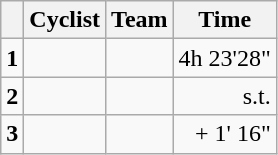<table class="wikitable">
<tr>
<th></th>
<th>Cyclist</th>
<th>Team</th>
<th>Time</th>
</tr>
<tr>
<td><strong>1</strong></td>
<td></td>
<td></td>
<td align=right>4h 23'28"</td>
</tr>
<tr>
<td><strong>2</strong></td>
<td></td>
<td></td>
<td align=right>s.t.</td>
</tr>
<tr>
<td><strong>3</strong></td>
<td></td>
<td></td>
<td align=right>+ 1' 16"</td>
</tr>
</table>
